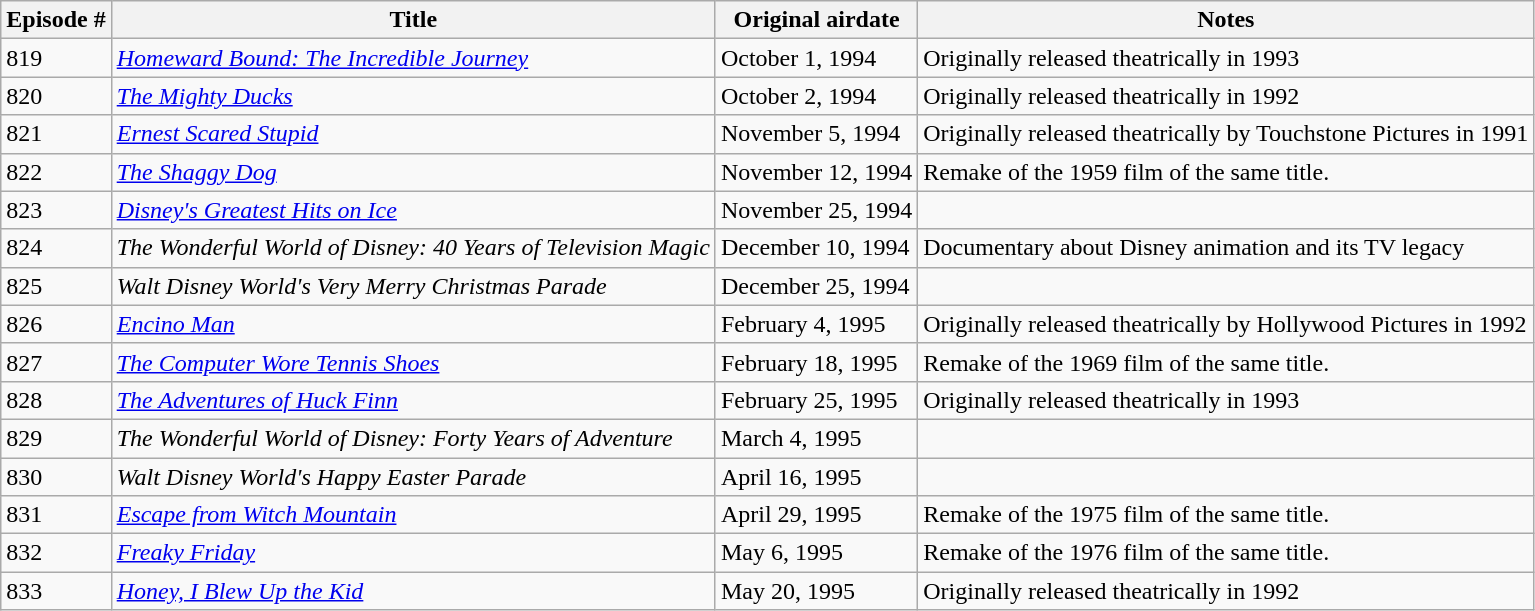<table class="wikitable sortable">
<tr>
<th>Episode #</th>
<th>Title</th>
<th>Original airdate</th>
<th>Notes</th>
</tr>
<tr>
<td>819</td>
<td><em><a href='#'>Homeward Bound: The Incredible Journey</a></em></td>
<td>October 1, 1994</td>
<td>Originally released theatrically in 1993</td>
</tr>
<tr>
<td>820</td>
<td><em><a href='#'>The Mighty Ducks</a></em></td>
<td>October 2, 1994</td>
<td>Originally released theatrically in 1992</td>
</tr>
<tr>
<td>821</td>
<td><em><a href='#'>Ernest Scared Stupid</a></em></td>
<td>November 5, 1994</td>
<td>Originally released theatrically by Touchstone Pictures in 1991</td>
</tr>
<tr>
<td>822</td>
<td><em><a href='#'>The Shaggy Dog</a></em></td>
<td>November 12, 1994</td>
<td>Remake of the 1959 film of the same title.</td>
</tr>
<tr>
<td>823</td>
<td><em><a href='#'>Disney's Greatest Hits on Ice</a></em></td>
<td>November 25, 1994</td>
<td></td>
</tr>
<tr>
<td>824</td>
<td><em>The Wonderful World of Disney: 40 Years of Television Magic</em></td>
<td>December 10, 1994</td>
<td>Documentary about Disney animation and its TV legacy</td>
</tr>
<tr>
<td>825</td>
<td><em>Walt Disney World's Very Merry Christmas Parade</em></td>
<td>December 25, 1994</td>
<td></td>
</tr>
<tr>
<td>826</td>
<td><em><a href='#'>Encino Man</a></em></td>
<td>February 4, 1995</td>
<td>Originally released theatrically by Hollywood Pictures in 1992</td>
</tr>
<tr>
<td>827</td>
<td><em><a href='#'>The Computer Wore Tennis Shoes</a></em></td>
<td>February 18, 1995</td>
<td>Remake of the 1969 film of the same title.</td>
</tr>
<tr>
<td>828</td>
<td><em><a href='#'>The Adventures of Huck Finn</a></em></td>
<td>February 25, 1995</td>
<td>Originally released theatrically in 1993</td>
</tr>
<tr>
<td>829</td>
<td><em>The Wonderful World of Disney: Forty Years of Adventure</em></td>
<td>March 4, 1995</td>
<td></td>
</tr>
<tr>
<td>830</td>
<td><em>Walt Disney World's Happy Easter Parade</em></td>
<td>April 16, 1995</td>
<td></td>
</tr>
<tr>
<td>831</td>
<td><em><a href='#'>Escape from Witch Mountain</a></em></td>
<td>April 29, 1995</td>
<td>Remake of the 1975 film of the same title.</td>
</tr>
<tr>
<td>832</td>
<td><em><a href='#'>Freaky Friday</a></em></td>
<td>May 6, 1995</td>
<td>Remake of the 1976 film of the same title.</td>
</tr>
<tr>
<td>833</td>
<td><em><a href='#'>Honey, I Blew Up the Kid</a></em></td>
<td>May 20, 1995</td>
<td>Originally released theatrically in 1992</td>
</tr>
</table>
